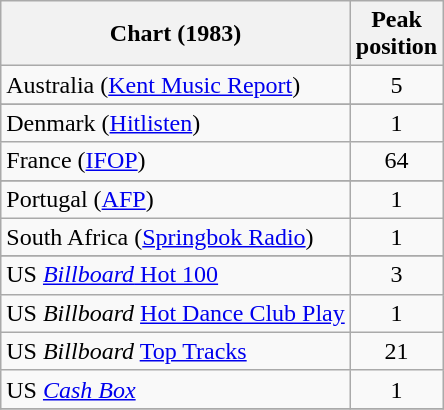<table class="wikitable sortable">
<tr>
<th>Chart (1983)</th>
<th>Peak<br>position</th>
</tr>
<tr>
<td>Australia (<a href='#'>Kent Music Report</a>)</td>
<td align="center">5</td>
</tr>
<tr>
</tr>
<tr>
</tr>
<tr>
</tr>
<tr>
<td>Denmark (<a href='#'>Hitlisten</a>)</td>
<td align="center">1</td>
</tr>
<tr>
<td>France (<a href='#'>IFOP</a>)</td>
<td align="center">64</td>
</tr>
<tr>
</tr>
<tr>
</tr>
<tr>
</tr>
<tr>
</tr>
<tr>
</tr>
<tr>
<td>Portugal (<a href='#'>AFP</a>)</td>
<td align="center">1</td>
</tr>
<tr>
<td>South Africa (<a href='#'>Springbok Radio</a>)</td>
<td align="center">1</td>
</tr>
<tr>
</tr>
<tr>
</tr>
<tr>
</tr>
<tr>
<td>US <a href='#'><em>Billboard</em> Hot 100</a></td>
<td align="center">3</td>
</tr>
<tr>
<td>US <em>Billboard</em> <a href='#'>Hot Dance Club Play</a></td>
<td align="center">1</td>
</tr>
<tr>
<td>US <em>Billboard</em> <a href='#'>Top Tracks</a></td>
<td align="center">21</td>
</tr>
<tr>
<td>US <em><a href='#'>Cash Box</a></em></td>
<td align="center">1</td>
</tr>
<tr>
</tr>
</table>
